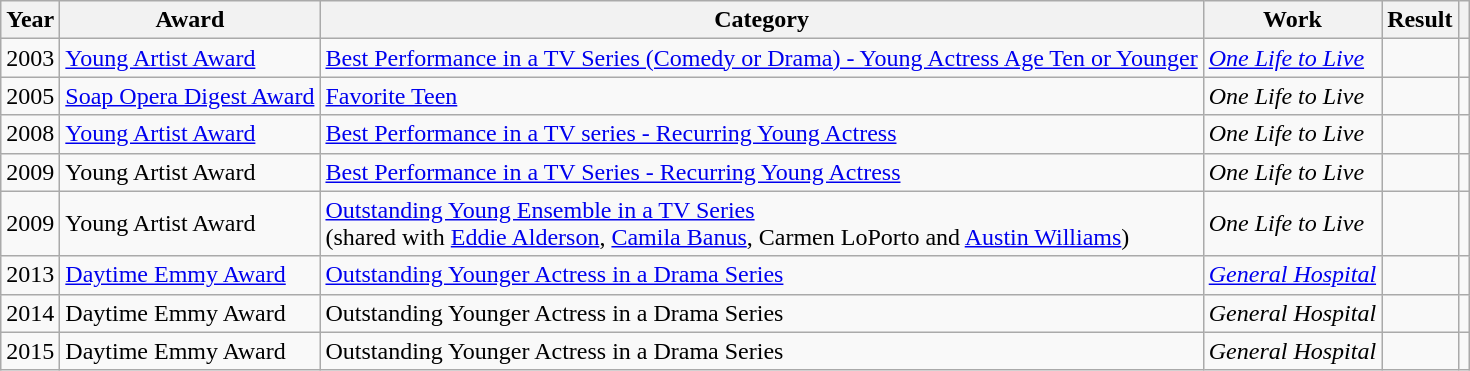<table class="wikitable sortable plainrowheaders">
<tr>
<th scope="col">Year</th>
<th scope="col">Award</th>
<th scope="col">Category</th>
<th scope="col">Work</th>
<th scope="col">Result</th>
<th scope="col" class="unsortable"></th>
</tr>
<tr>
<td>2003</td>
<td><a href='#'>Young Artist Award</a></td>
<td><a href='#'>Best Performance in a TV Series (Comedy or Drama) - Young Actress Age Ten or Younger</a></td>
<td><em><a href='#'>One Life to Live</a></em></td>
<td></td>
<td></td>
</tr>
<tr>
<td>2005</td>
<td><a href='#'>Soap Opera Digest Award</a></td>
<td><a href='#'>Favorite Teen</a></td>
<td><em>One Life to Live</em></td>
<td></td>
<td></td>
</tr>
<tr>
<td>2008</td>
<td><a href='#'>Young Artist Award</a></td>
<td><a href='#'>Best Performance in a TV series - Recurring Young Actress</a></td>
<td><em>One Life to Live</em></td>
<td></td>
<td></td>
</tr>
<tr>
<td>2009</td>
<td>Young Artist Award</td>
<td><a href='#'>Best Performance in a TV Series - Recurring Young Actress</a></td>
<td><em>One Life to Live</em></td>
<td></td>
<td></td>
</tr>
<tr>
<td>2009</td>
<td>Young Artist Award</td>
<td><a href='#'>Outstanding Young Ensemble in a TV Series</a><br>(shared with <a href='#'>Eddie Alderson</a>, <a href='#'>Camila Banus</a>, Carmen LoPorto and <a href='#'>Austin Williams</a>)</td>
<td><em>One Life to Live</em></td>
<td></td>
<td></td>
</tr>
<tr>
<td>2013</td>
<td><a href='#'>Daytime Emmy Award</a></td>
<td><a href='#'>Outstanding Younger Actress in a Drama Series</a></td>
<td><em><a href='#'>General Hospital</a></em></td>
<td></td>
<td></td>
</tr>
<tr>
<td>2014</td>
<td>Daytime Emmy Award</td>
<td>Outstanding Younger Actress in a Drama Series</td>
<td><em>General Hospital</em></td>
<td></td>
<td></td>
</tr>
<tr>
<td>2015</td>
<td>Daytime Emmy Award</td>
<td>Outstanding Younger Actress in a Drama Series</td>
<td><em>General Hospital</em></td>
<td></td>
<td></td>
</tr>
</table>
